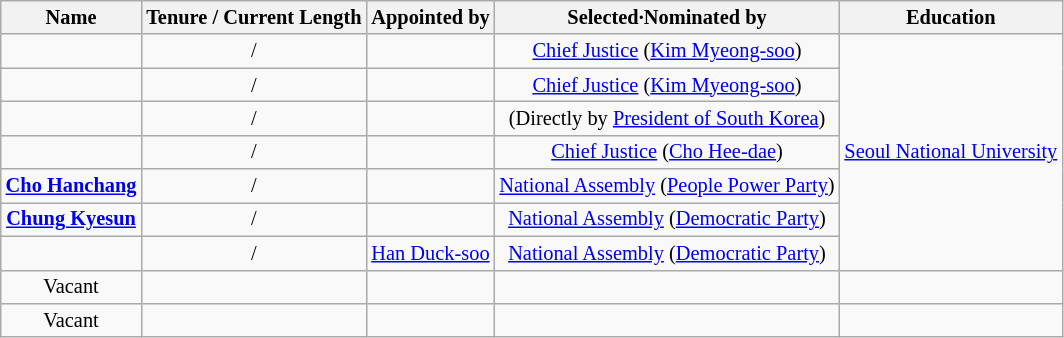<table class="wikitable sortable" style="font-size:85%; text-align:center">
<tr>
<th>Name</th>
<th>Tenure / Current Length</th>
<th>Appointed by</th>
<th>Selected·Nominated by</th>
<th>Education</th>
</tr>
<tr>
<td><strong></strong></td>
<td> / </td>
<td></td>
<td><a href='#'>Chief Justice</a> (<a href='#'>Kim Myeong-soo</a>)</td>
<td rowspan="7"><a href='#'>Seoul National University</a></td>
</tr>
<tr>
<td><strong></strong></td>
<td> / </td>
<td></td>
<td><a href='#'>Chief Justice</a> (<a href='#'>Kim Myeong-soo</a>)</td>
</tr>
<tr>
<td><strong></strong></td>
<td> / </td>
<td></td>
<td>(Directly by <a href='#'>President of South Korea</a>)</td>
</tr>
<tr>
<td><strong></strong></td>
<td> / </td>
<td></td>
<td><a href='#'>Chief Justice</a> (<a href='#'>Cho Hee-dae</a>)</td>
</tr>
<tr>
<td><strong><a href='#'>Cho Hanchang</a></strong></td>
<td> / </td>
<td></td>
<td><a href='#'>National Assembly</a> (<a href='#'>People Power Party</a>)</td>
</tr>
<tr>
<td><strong><a href='#'>Chung Kyesun</a></strong></td>
<td> / </td>
<td></td>
<td><a href='#'>National Assembly</a> (<a href='#'>Democratic Party</a>)</td>
</tr>
<tr>
<td></td>
<td> / </td>
<td><a href='#'>Han Duck-soo</a></td>
<td><a href='#'>National Assembly</a> (<a href='#'>Democratic Party</a>)</td>
</tr>
<tr>
<td>Vacant</td>
<td></td>
<td></td>
<td></td>
<td></td>
</tr>
<tr>
<td>Vacant</td>
<td></td>
<td></td>
<td></td>
<td></td>
</tr>
</table>
